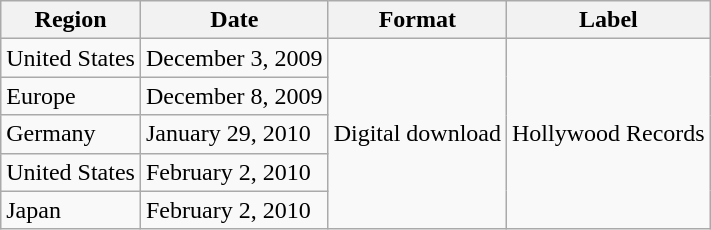<table class=wikitable>
<tr>
<th>Region</th>
<th>Date</th>
<th>Format</th>
<th>Label</th>
</tr>
<tr>
<td>United States</td>
<td>December 3, 2009</td>
<td rowspan="5">Digital download</td>
<td rowspan="5">Hollywood Records</td>
</tr>
<tr>
<td>Europe</td>
<td>December 8, 2009</td>
</tr>
<tr>
<td>Germany</td>
<td>January 29, 2010 </td>
</tr>
<tr>
<td>United States</td>
<td>February 2, 2010 </td>
</tr>
<tr>
<td>Japan</td>
<td>February 2, 2010 </td>
</tr>
</table>
